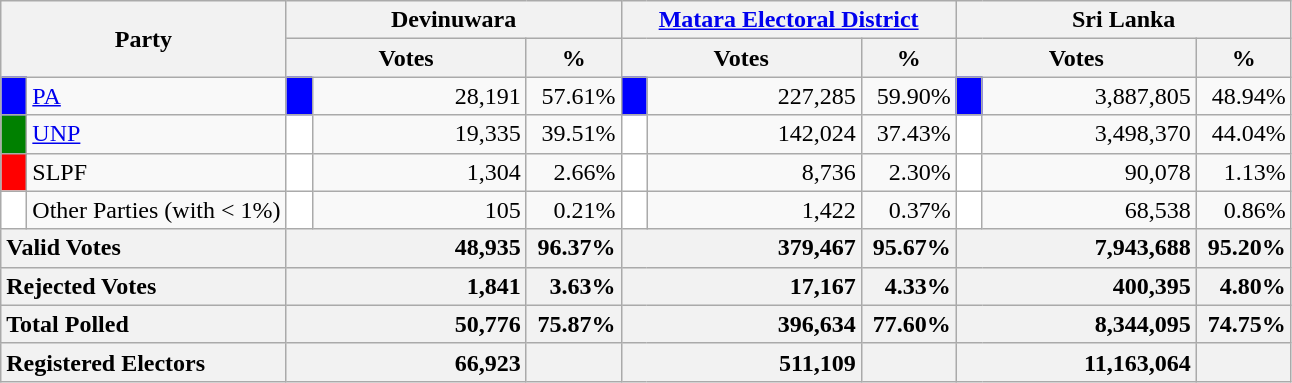<table class="wikitable">
<tr>
<th colspan="2" width="144px"rowspan="2">Party</th>
<th colspan="3" width="216px">Devinuwara</th>
<th colspan="3" width="216px"><a href='#'>Matara Electoral District</a></th>
<th colspan="3" width="216px">Sri Lanka</th>
</tr>
<tr>
<th colspan="2" width="144px">Votes</th>
<th>%</th>
<th colspan="2" width="144px">Votes</th>
<th>%</th>
<th colspan="2" width="144px">Votes</th>
<th>%</th>
</tr>
<tr>
<td style="background-color:blue;" width="10px"></td>
<td style="text-align:left;"><a href='#'>PA</a></td>
<td style="background-color:blue;" width="10px"></td>
<td style="text-align:right;">28,191</td>
<td style="text-align:right;">57.61%</td>
<td style="background-color:blue;" width="10px"></td>
<td style="text-align:right;">227,285</td>
<td style="text-align:right;">59.90%</td>
<td style="background-color:blue;" width="10px"></td>
<td style="text-align:right;">3,887,805</td>
<td style="text-align:right;">48.94%</td>
</tr>
<tr>
<td style="background-color:green;" width="10px"></td>
<td style="text-align:left;"><a href='#'>UNP</a></td>
<td style="background-color:white;" width="10px"></td>
<td style="text-align:right;">19,335</td>
<td style="text-align:right;">39.51%</td>
<td style="background-color:white;" width="10px"></td>
<td style="text-align:right;">142,024</td>
<td style="text-align:right;">37.43%</td>
<td style="background-color:white;" width="10px"></td>
<td style="text-align:right;">3,498,370</td>
<td style="text-align:right;">44.04%</td>
</tr>
<tr>
<td style="background-color:red;" width="10px"></td>
<td style="text-align:left;">SLPF</td>
<td style="background-color:white;" width="10px"></td>
<td style="text-align:right;">1,304</td>
<td style="text-align:right;">2.66%</td>
<td style="background-color:white;" width="10px"></td>
<td style="text-align:right;">8,736</td>
<td style="text-align:right;">2.30%</td>
<td style="background-color:white;" width="10px"></td>
<td style="text-align:right;">90,078</td>
<td style="text-align:right;">1.13%</td>
</tr>
<tr>
<td style="background-color:white;" width="10px"></td>
<td style="text-align:left;">Other Parties (with < 1%)</td>
<td style="background-color:white;" width="10px"></td>
<td style="text-align:right;">105</td>
<td style="text-align:right;">0.21%</td>
<td style="background-color:white;" width="10px"></td>
<td style="text-align:right;">1,422</td>
<td style="text-align:right;">0.37%</td>
<td style="background-color:white;" width="10px"></td>
<td style="text-align:right;">68,538</td>
<td style="text-align:right;">0.86%</td>
</tr>
<tr>
<th colspan="2" width="144px"style="text-align:left;">Valid Votes</th>
<th style="text-align:right;"colspan="2" width="144px">48,935</th>
<th style="text-align:right;">96.37%</th>
<th style="text-align:right;"colspan="2" width="144px">379,467</th>
<th style="text-align:right;">95.67%</th>
<th style="text-align:right;"colspan="2" width="144px">7,943,688</th>
<th style="text-align:right;">95.20%</th>
</tr>
<tr>
<th colspan="2" width="144px"style="text-align:left;">Rejected Votes</th>
<th style="text-align:right;"colspan="2" width="144px">1,841</th>
<th style="text-align:right;">3.63%</th>
<th style="text-align:right;"colspan="2" width="144px">17,167</th>
<th style="text-align:right;">4.33%</th>
<th style="text-align:right;"colspan="2" width="144px">400,395</th>
<th style="text-align:right;">4.80%</th>
</tr>
<tr>
<th colspan="2" width="144px"style="text-align:left;">Total Polled</th>
<th style="text-align:right;"colspan="2" width="144px">50,776</th>
<th style="text-align:right;">75.87%</th>
<th style="text-align:right;"colspan="2" width="144px">396,634</th>
<th style="text-align:right;">77.60%</th>
<th style="text-align:right;"colspan="2" width="144px">8,344,095</th>
<th style="text-align:right;">74.75%</th>
</tr>
<tr>
<th colspan="2" width="144px"style="text-align:left;">Registered Electors</th>
<th style="text-align:right;"colspan="2" width="144px">66,923</th>
<th></th>
<th style="text-align:right;"colspan="2" width="144px">511,109</th>
<th></th>
<th style="text-align:right;"colspan="2" width="144px">11,163,064</th>
<th></th>
</tr>
</table>
